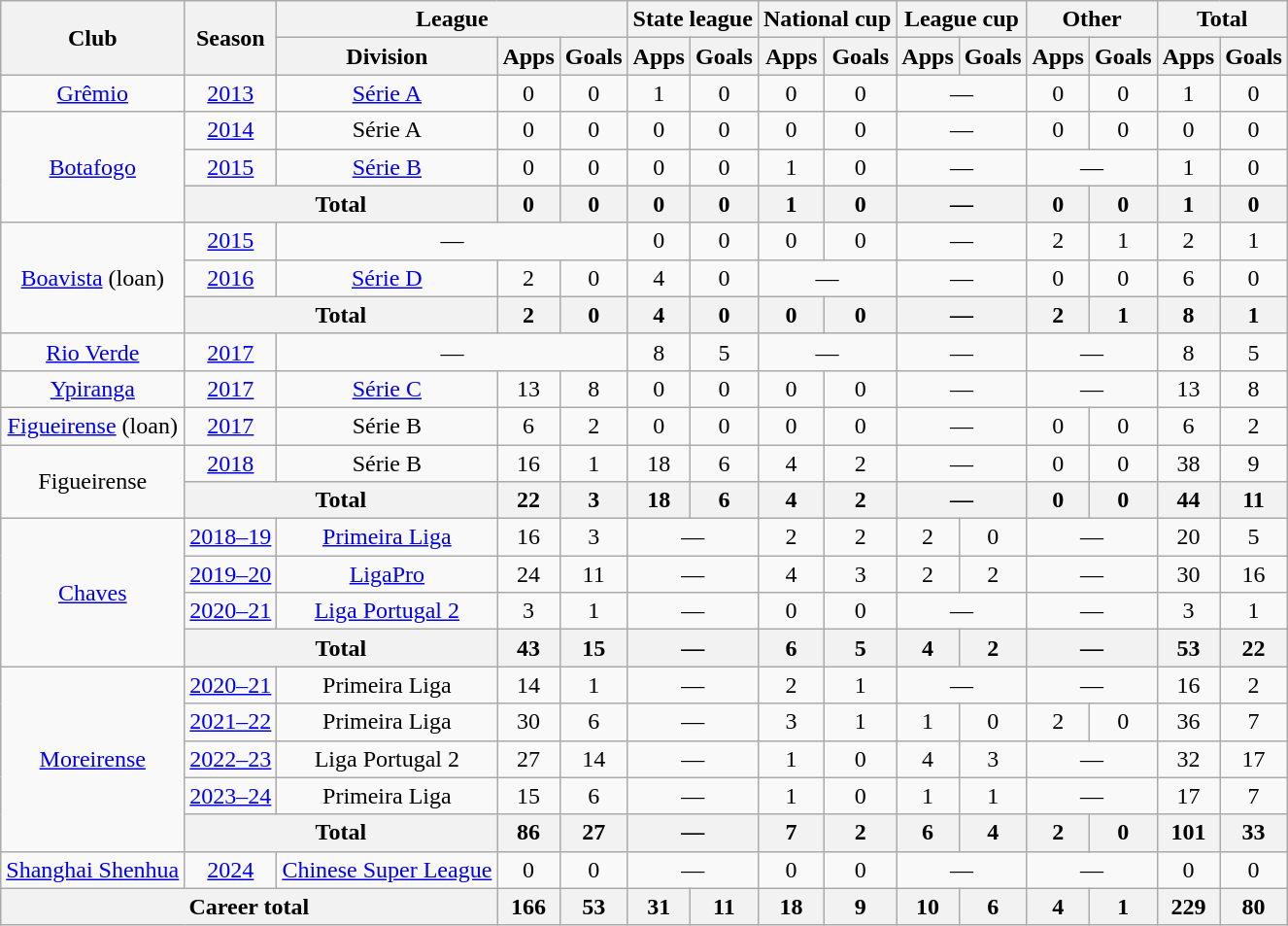<table class="wikitable" style="text-align: center">
<tr>
<th rowspan="2">Club</th>
<th rowspan="2">Season</th>
<th colspan="3">League</th>
<th colspan="2">State league</th>
<th colspan="2">National cup</th>
<th colspan="2">League cup</th>
<th colspan="2">Other</th>
<th colspan="2">Total</th>
</tr>
<tr>
<th>Division</th>
<th>Apps</th>
<th>Goals</th>
<th>Apps</th>
<th>Goals</th>
<th>Apps</th>
<th>Goals</th>
<th>Apps</th>
<th>Goals</th>
<th>Apps</th>
<th>Goals</th>
<th>Apps</th>
<th>Goals</th>
</tr>
<tr>
<td><a href='#'>Grêmio</a></td>
<td><a href='#'>2013</a></td>
<td><a href='#'>Série A</a></td>
<td>0</td>
<td>0</td>
<td>1</td>
<td>0</td>
<td>0</td>
<td>0</td>
<td colspan="2">—</td>
<td>0</td>
<td>0</td>
<td>1</td>
<td>0</td>
</tr>
<tr>
<td rowspan="3"><a href='#'>Botafogo</a></td>
<td><a href='#'>2014</a></td>
<td>Série A</td>
<td>0</td>
<td>0</td>
<td>0</td>
<td>0</td>
<td>0</td>
<td>0</td>
<td colspan="2">—</td>
<td>0</td>
<td>0</td>
<td>0</td>
<td>0</td>
</tr>
<tr>
<td><a href='#'>2015</a></td>
<td><a href='#'>Série B</a></td>
<td>0</td>
<td>0</td>
<td>0</td>
<td>0</td>
<td>1</td>
<td>0</td>
<td colspan="2">—</td>
<td colspan="2">—</td>
<td>1</td>
<td>0</td>
</tr>
<tr>
<th colspan="2">Total</th>
<th>0</th>
<th>0</th>
<th>0</th>
<th>0</th>
<th>1</th>
<th>0</th>
<th colspan="2">—</th>
<th>0</th>
<th>0</th>
<th>1</th>
<th>0</th>
</tr>
<tr>
<td rowspan="3"><a href='#'>Boavista</a> (loan)</td>
<td><a href='#'>2015</a></td>
<td colspan="3">—</td>
<td>0</td>
<td>0</td>
<td>0</td>
<td>0</td>
<td colspan="2">—</td>
<td>2</td>
<td>1</td>
<td>2</td>
<td>1</td>
</tr>
<tr>
<td><a href='#'>2016</a></td>
<td><a href='#'>Série D</a></td>
<td>2</td>
<td>0</td>
<td>4</td>
<td>0</td>
<td colspan="2">—</td>
<td colspan="2">—</td>
<td>0</td>
<td>0</td>
<td>6</td>
<td>0</td>
</tr>
<tr>
<th colspan="2">Total</th>
<th>2</th>
<th>0</th>
<th>4</th>
<th>0</th>
<th>0</th>
<th>0</th>
<th colspan="2">—</th>
<th>2</th>
<th>1</th>
<th>8</th>
<th>1</th>
</tr>
<tr>
<td><a href='#'>Rio Verde</a></td>
<td><a href='#'>2017</a></td>
<td colspan="3">—</td>
<td>8</td>
<td>5</td>
<td colspan="2">—</td>
<td colspan="2">—</td>
<td colspan="2">—</td>
<td>8</td>
<td>5</td>
</tr>
<tr>
<td><a href='#'>Ypiranga</a></td>
<td><a href='#'>2017</a></td>
<td><a href='#'>Série C</a></td>
<td>13</td>
<td>8</td>
<td>0</td>
<td>0</td>
<td>0</td>
<td>0</td>
<td colspan="2">—</td>
<td colspan="2">—</td>
<td>13</td>
<td>8</td>
</tr>
<tr>
<td><a href='#'>Figueirense</a> (loan)</td>
<td><a href='#'>2017</a></td>
<td>Série B</td>
<td>6</td>
<td>2</td>
<td>0</td>
<td>0</td>
<td>0</td>
<td>0</td>
<td colspan="2">—</td>
<td>0</td>
<td>0</td>
<td>6</td>
<td>2</td>
</tr>
<tr>
<td rowspan="2">Figueirense</td>
<td><a href='#'>2018</a></td>
<td>Série B</td>
<td>16</td>
<td>1</td>
<td>18</td>
<td>6</td>
<td>4</td>
<td>2</td>
<td colspan="2">—</td>
<td>0</td>
<td>0</td>
<td>38</td>
<td>9</td>
</tr>
<tr>
<th colspan="2">Total</th>
<th>22</th>
<th>3</th>
<th>18</th>
<th>6</th>
<th>4</th>
<th>2</th>
<th colspan="2">—</th>
<th>0</th>
<th>0</th>
<th>44</th>
<th>11</th>
</tr>
<tr>
<td rowspan="4"><a href='#'>Chaves</a></td>
<td><a href='#'>2018–19</a></td>
<td><a href='#'>Primeira Liga</a></td>
<td>16</td>
<td>3</td>
<td colspan="2">—</td>
<td>2</td>
<td>2</td>
<td>2</td>
<td>0</td>
<td colspan="2">—</td>
<td>20</td>
<td>5</td>
</tr>
<tr>
<td><a href='#'>2019–20</a></td>
<td><a href='#'>LigaPro</a></td>
<td>24</td>
<td>11</td>
<td colspan="2">—</td>
<td>4</td>
<td>3</td>
<td>2</td>
<td>2</td>
<td colspan="2">—</td>
<td>30</td>
<td>16</td>
</tr>
<tr>
<td><a href='#'>2020–21</a></td>
<td><a href='#'>Liga Portugal 2</a></td>
<td>3</td>
<td>1</td>
<td colspan="2">—</td>
<td>0</td>
<td>0</td>
<td colspan="2">—</td>
<td colspan="2">—</td>
<td>3</td>
<td>1</td>
</tr>
<tr>
<th colspan="2">Total</th>
<th>43</th>
<th>15</th>
<th colspan="2">—</th>
<th>6</th>
<th>5</th>
<th>4</th>
<th>2</th>
<th colspan="2">—</th>
<th>53</th>
<th>22</th>
</tr>
<tr>
<td rowspan="5"><a href='#'>Moreirense</a></td>
<td><a href='#'>2020–21</a></td>
<td>Primeira Liga</td>
<td>14</td>
<td>1</td>
<td colspan="2">—</td>
<td>2</td>
<td>1</td>
<td colspan="2">—</td>
<td colspan="2">—</td>
<td>16</td>
<td>2</td>
</tr>
<tr>
<td><a href='#'>2021–22</a></td>
<td>Primeira Liga</td>
<td>30</td>
<td>6</td>
<td colspan="2">—</td>
<td>3</td>
<td>1</td>
<td>1</td>
<td>0</td>
<td>2</td>
<td>0</td>
<td>36</td>
<td>7</td>
</tr>
<tr>
<td><a href='#'>2022–23</a></td>
<td>Liga Portugal 2</td>
<td>27</td>
<td>14</td>
<td colspan="2">—</td>
<td>1</td>
<td>0</td>
<td>4</td>
<td>3</td>
<td colspan="2">—</td>
<td>32</td>
<td>17</td>
</tr>
<tr>
<td><a href='#'>2023–24</a></td>
<td>Primeira Liga</td>
<td>15</td>
<td>6</td>
<td colspan="2">—</td>
<td>1</td>
<td>0</td>
<td>1</td>
<td>1</td>
<td colspan="2">—</td>
<td>17</td>
<td>7</td>
</tr>
<tr>
<th colspan="2">Total</th>
<th>86</th>
<th>27</th>
<th colspan="2">—</th>
<th>7</th>
<th>2</th>
<th>6</th>
<th>4</th>
<th>2</th>
<th>0</th>
<th>101</th>
<th>33</th>
</tr>
<tr>
<td><a href='#'>Shanghai Shenhua</a></td>
<td><a href='#'>2024</a></td>
<td><a href='#'>Chinese Super League</a></td>
<td>0</td>
<td>0</td>
<td colspan="2">—</td>
<td>0</td>
<td>0</td>
<td colspan="2">—</td>
<td colspan="2">—</td>
<td>0</td>
<td>0</td>
</tr>
<tr>
<th colspan="3">Career total</th>
<th>166</th>
<th>53</th>
<th>31</th>
<th>11</th>
<th>18</th>
<th>9</th>
<th>10</th>
<th>6</th>
<th>4</th>
<th>1</th>
<th>229</th>
<th>80</th>
</tr>
</table>
